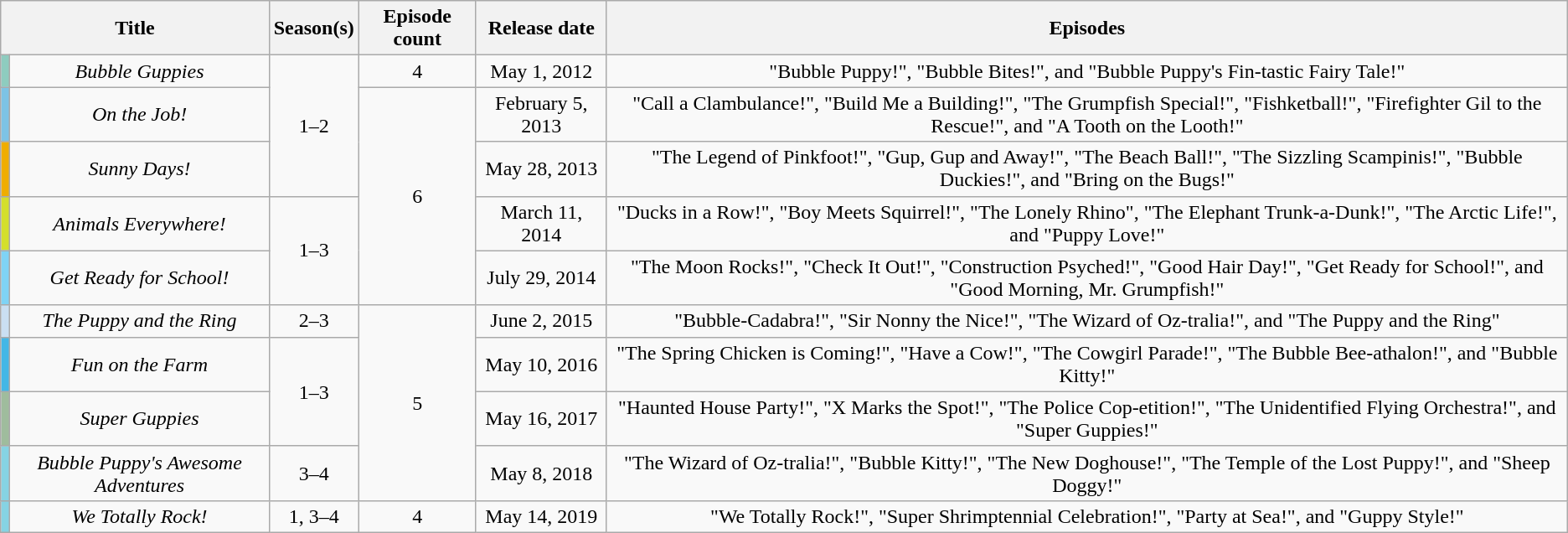<table class="wikitable" style="text-align: center;">
<tr>
<th colspan=2>Title</th>
<th>Season(s)</th>
<th>Episode count</th>
<th>Release date</th>
<th>Episodes</th>
</tr>
<tr>
<td style="background:#8eccbf;"></td>
<td><em>Bubble Guppies</em></td>
<td rowspan=3>1–2</td>
<td>4</td>
<td>May 1, 2012</td>
<td>"Bubble Puppy!", "Bubble Bites!", and "Bubble Puppy's Fin-tastic Fairy Tale!"</td>
</tr>
<tr>
<td style="background:#7dc3e5;"></td>
<td><em>On the Job!</em></td>
<td rowspan=4>6</td>
<td>February 5, 2013</td>
<td>"Call a Clambulance!", "Build Me a Building!", "The Grumpfish Special!", "Fishketball!", "Firefighter Gil to the Rescue!", and "A Tooth on the Looth!"</td>
</tr>
<tr>
<td style="background:#efad00;"></td>
<td><em>Sunny Days!</em></td>
<td>May 28, 2013</td>
<td>"The Legend of Pinkfoot!", "Gup, Gup and Away!", "The Beach Ball!", "The Sizzling Scampinis!", "Bubble Duckies!", and "Bring on the Bugs!"</td>
</tr>
<tr>
<td style="background:#d4df2b;"></td>
<td><em>Animals Everywhere!</em></td>
<td rowspan=2>1–3</td>
<td>March 11, 2014</td>
<td>"Ducks in a Row!", "Boy Meets Squirrel!", "The Lonely Rhino", "The Elephant Trunk-a-Dunk!", "The Arctic Life!", and "Puppy Love!"</td>
</tr>
<tr>
<td style="background:#7fd3f5;"></td>
<td><em>Get Ready for School!</em></td>
<td>July 29, 2014</td>
<td>"The Moon Rocks!", "Check It Out!", "Construction Psyched!", "Good Hair Day!", "Get Ready for School!", and "Good Morning, Mr. Grumpfish!"</td>
</tr>
<tr>
<td style="background:#cadff2;"></td>
<td><em>The Puppy and the Ring</em></td>
<td>2–3</td>
<td rowspan=4>5</td>
<td>June 2, 2015</td>
<td>"Bubble-Cadabra!", "Sir Nonny the Nice!", "The Wizard of Oz-tralia!", and "The Puppy and the Ring"</td>
</tr>
<tr>
<td style="background:#43b7e6;"></td>
<td><em>Fun on the Farm</em></td>
<td rowspan=2>1–3</td>
<td>May 10, 2016</td>
<td>"The Spring Chicken is Coming!", "Have a Cow!", "The Cowgirl Parade!", "The Bubble Bee-athalon!", and "Bubble Kitty!"</td>
</tr>
<tr>
<td style="background:#9fbc9d;"></td>
<td><em>Super Guppies</em></td>
<td>May 16, 2017</td>
<td>"Haunted House Party!", "X Marks the Spot!", "The Police Cop-etition!", "The Unidentified Flying Orchestra!", and "Super Guppies!"</td>
</tr>
<tr>
<td style="background:#86d3e3;"></td>
<td><em>Bubble Puppy's Awesome Adventures</em></td>
<td>3–4</td>
<td>May 8, 2018</td>
<td>"The Wizard of Oz-tralia!", "Bubble Kitty!", "The New Doghouse!", "The Temple of the Lost Puppy!", and "Sheep Doggy!"</td>
</tr>
<tr>
<td style="background:#86d3e3;"></td>
<td><em>We Totally Rock!</em></td>
<td>1, 3–4</td>
<td>4</td>
<td>May 14, 2019</td>
<td>"We Totally Rock!", "Super Shrimptennial Celebration!", "Party at Sea!", and "Guppy Style!"</td>
</tr>
</table>
